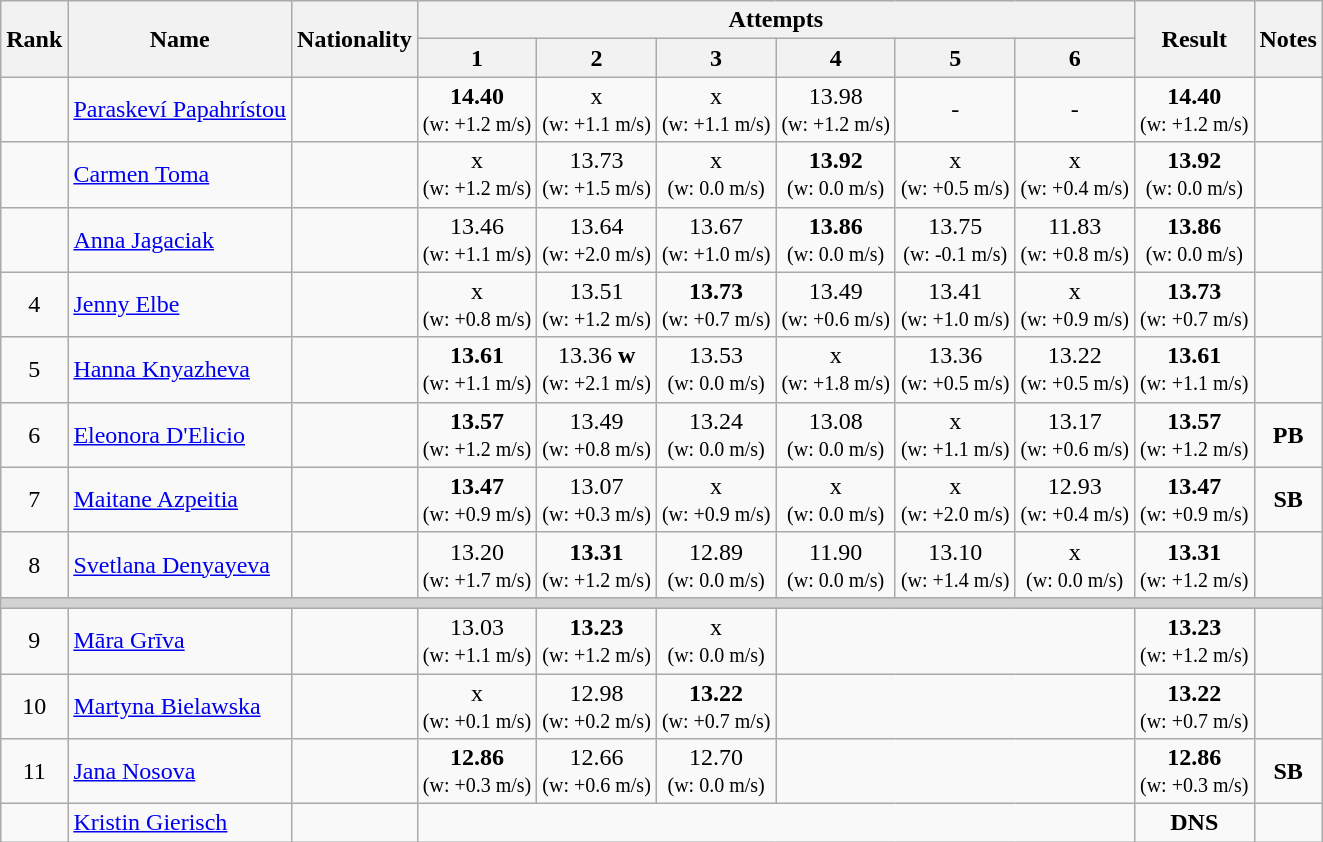<table class="wikitable sortable" style="text-align:center">
<tr>
<th rowspan=2>Rank</th>
<th rowspan=2>Name</th>
<th rowspan=2>Nationality</th>
<th colspan=6>Attempts</th>
<th rowspan=2>Result</th>
<th rowspan=2>Notes</th>
</tr>
<tr>
<th>1</th>
<th>2</th>
<th>3</th>
<th>4</th>
<th>5</th>
<th>6</th>
</tr>
<tr>
<td></td>
<td align=left><a href='#'>Paraskeví Papahrístou</a></td>
<td align=left></td>
<td><strong>14.40</strong> <br><small>(w: +1.2 m/s)</small></td>
<td>x <br><small>(w: +1.1 m/s)</small></td>
<td>x <br><small>(w: +1.1 m/s)</small></td>
<td>13.98 <br><small>(w: +1.2 m/s)</small></td>
<td>-</td>
<td>-</td>
<td><strong>14.40</strong> <br><small>(w: +1.2 m/s)</small></td>
<td></td>
</tr>
<tr>
<td></td>
<td align=left><a href='#'>Carmen Toma</a></td>
<td align=left></td>
<td>x <br><small>(w: +1.2 m/s)</small></td>
<td>13.73 <br><small>(w: +1.5 m/s)</small></td>
<td>x <br><small>(w: 0.0 m/s)</small></td>
<td><strong>13.92</strong> <br><small>(w: 0.0 m/s)</small></td>
<td>x <br><small>(w: +0.5 m/s)</small></td>
<td>x <br><small>(w: +0.4 m/s)</small></td>
<td><strong>13.92</strong> <br><small>(w: 0.0 m/s)</small></td>
<td></td>
</tr>
<tr>
<td></td>
<td align=left><a href='#'>Anna Jagaciak</a></td>
<td align=left></td>
<td>13.46 <br><small>(w: +1.1 m/s)</small></td>
<td>13.64 <br><small>(w: +2.0 m/s)</small></td>
<td>13.67 <br><small>(w: +1.0 m/s)</small></td>
<td><strong>13.86</strong> <br><small>(w: 0.0 m/s)</small></td>
<td>13.75 <br><small>(w: -0.1 m/s)</small></td>
<td>11.83 <br><small>(w: +0.8 m/s)</small></td>
<td><strong>13.86</strong> <br><small>(w: 0.0 m/s)</small></td>
<td></td>
</tr>
<tr>
<td>4</td>
<td align=left><a href='#'>Jenny Elbe</a></td>
<td align=left></td>
<td>x <br><small>(w: +0.8 m/s)</small></td>
<td>13.51 <br><small>(w: +1.2 m/s)</small></td>
<td><strong>13.73</strong> <br><small>(w: +0.7 m/s)</small></td>
<td>13.49 <br><small>(w: +0.6 m/s)</small></td>
<td>13.41 <br><small>(w: +1.0 m/s)</small></td>
<td>x <br><small>(w: +0.9 m/s)</small></td>
<td><strong>13.73</strong> <br><small>(w: +0.7 m/s)</small></td>
<td></td>
</tr>
<tr>
<td>5</td>
<td align=left><a href='#'>Hanna Knyazheva</a></td>
<td align=left></td>
<td><strong>13.61</strong> <br><small>(w: +1.1 m/s)</small></td>
<td>13.36  <strong>w</strong> <br><small>(w: +2.1 m/s)</small></td>
<td>13.53 <br><small>(w: 0.0 m/s)</small></td>
<td>x <br><small>(w: +1.8 m/s)</small></td>
<td>13.36 <br><small>(w: +0.5 m/s)</small></td>
<td>13.22 <br><small>(w: +0.5 m/s)</small></td>
<td><strong>13.61</strong> <br><small>(w: +1.1 m/s)</small></td>
<td></td>
</tr>
<tr>
<td>6</td>
<td align=left><a href='#'>Eleonora D'Elicio</a></td>
<td align=left></td>
<td><strong>13.57</strong> <br><small>(w: +1.2 m/s)</small></td>
<td>13.49 <br><small>(w: +0.8 m/s)</small></td>
<td>13.24 <br><small>(w: 0.0 m/s)</small></td>
<td>13.08 <br><small>(w: 0.0 m/s)</small></td>
<td>x <br><small>(w: +1.1 m/s)</small></td>
<td>13.17 <br><small>(w: +0.6 m/s)</small></td>
<td><strong>13.57</strong> <br><small>(w: +1.2 m/s)</small></td>
<td><strong>PB</strong></td>
</tr>
<tr>
<td>7</td>
<td align=left><a href='#'>Maitane Azpeitia</a></td>
<td align=left></td>
<td><strong>13.47</strong> <br><small>(w: +0.9 m/s)</small></td>
<td>13.07 <br><small>(w: +0.3 m/s)</small></td>
<td>x <br><small>(w: +0.9 m/s)</small></td>
<td>x <br><small>(w: 0.0 m/s)</small></td>
<td>x <br><small>(w: +2.0 m/s)</small></td>
<td>12.93 <br><small>(w: +0.4 m/s)</small></td>
<td><strong>13.47</strong> <br><small>(w: +0.9 m/s)</small></td>
<td><strong>SB</strong></td>
</tr>
<tr>
<td>8</td>
<td align=left><a href='#'>Svetlana Denyayeva</a></td>
<td align=left></td>
<td>13.20 <br><small>(w: +1.7 m/s)</small></td>
<td><strong>13.31</strong> <br><small>(w: +1.2 m/s)</small></td>
<td>12.89 <br><small>(w: 0.0 m/s)</small></td>
<td>11.90 <br><small>(w: 0.0 m/s)</small></td>
<td>13.10 <br><small>(w: +1.4 m/s)</small></td>
<td>x <br><small>(w: 0.0 m/s)</small></td>
<td><strong>13.31</strong> <br><small>(w: +1.2 m/s)</small></td>
<td></td>
</tr>
<tr>
<td colspan=11 bgcolor=lightgray></td>
</tr>
<tr>
<td>9</td>
<td align=left><a href='#'>Māra Grīva</a></td>
<td align=left></td>
<td>13.03 <br><small>(w: +1.1 m/s)</small></td>
<td><strong>13.23</strong> <br><small>(w: +1.2 m/s)</small></td>
<td>x <br><small>(w: 0.0 m/s)</small></td>
<td colspan=3></td>
<td><strong>13.23</strong> <br><small>(w: +1.2 m/s)</small></td>
<td></td>
</tr>
<tr>
<td>10</td>
<td align=left><a href='#'>Martyna Bielawska</a></td>
<td align=left></td>
<td>x <br><small>(w: +0.1 m/s)</small></td>
<td>12.98 <br><small>(w: +0.2 m/s)</small></td>
<td><strong>13.22</strong> <br><small>(w: +0.7 m/s)</small></td>
<td colspan=3></td>
<td><strong>13.22</strong> <br><small>(w: +0.7 m/s)</small></td>
<td></td>
</tr>
<tr>
<td>11</td>
<td align=left><a href='#'>Jana Nosova</a></td>
<td align=left></td>
<td><strong>12.86</strong> <br><small>(w: +0.3 m/s)</small></td>
<td>12.66 <br><small>(w: +0.6 m/s)</small></td>
<td>12.70 <br><small>(w: 0.0 m/s)</small></td>
<td colspan=3></td>
<td><strong>12.86</strong> <br><small>(w: +0.3 m/s)</small></td>
<td><strong>SB</strong></td>
</tr>
<tr>
<td></td>
<td align=left><a href='#'>Kristin Gierisch</a></td>
<td align=left></td>
<td colspan=6></td>
<td><strong>DNS</strong></td>
<td></td>
</tr>
</table>
